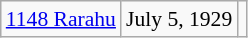<table class="wikitable floatright" style="font-size: 0.9em;">
<tr>
<td><a href='#'>1148 Rarahu</a></td>
<td>July 5, 1929</td>
<td></td>
</tr>
</table>
